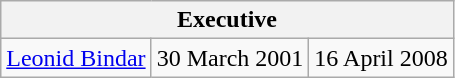<table class="wikitable sortable">
<tr>
<th colspan=3>Executive</th>
</tr>
<tr>
<td><a href='#'>Leonid Bindar</a></td>
<td>30 March 2001</td>
<td>16 April 2008</td>
</tr>
</table>
